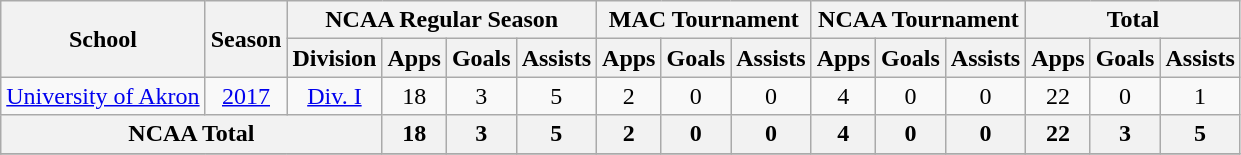<table class="wikitable" style="text-align: center;">
<tr>
<th rowspan="2">School</th>
<th rowspan="2">Season</th>
<th colspan="4">NCAA Regular Season</th>
<th colspan="3">MAC Tournament</th>
<th colspan="3">NCAA Tournament</th>
<th colspan="3">Total</th>
</tr>
<tr>
<th>Division</th>
<th>Apps</th>
<th>Goals</th>
<th>Assists</th>
<th>Apps</th>
<th>Goals</th>
<th>Assists</th>
<th>Apps</th>
<th>Goals</th>
<th>Assists</th>
<th>Apps</th>
<th>Goals</th>
<th>Assists</th>
</tr>
<tr>
<td><a href='#'>University of Akron</a></td>
<td><a href='#'>2017</a></td>
<td><a href='#'>Div. I</a></td>
<td>18</td>
<td>3</td>
<td>5</td>
<td>2</td>
<td>0</td>
<td>0</td>
<td>4</td>
<td>0</td>
<td>0</td>
<td>22</td>
<td>0</td>
<td>1</td>
</tr>
<tr>
<th colspan="3">NCAA Total</th>
<th>18</th>
<th>3</th>
<th>5</th>
<th>2</th>
<th>0</th>
<th>0</th>
<th>4</th>
<th>0</th>
<th>0</th>
<th>22</th>
<th>3</th>
<th>5</th>
</tr>
<tr>
</tr>
</table>
